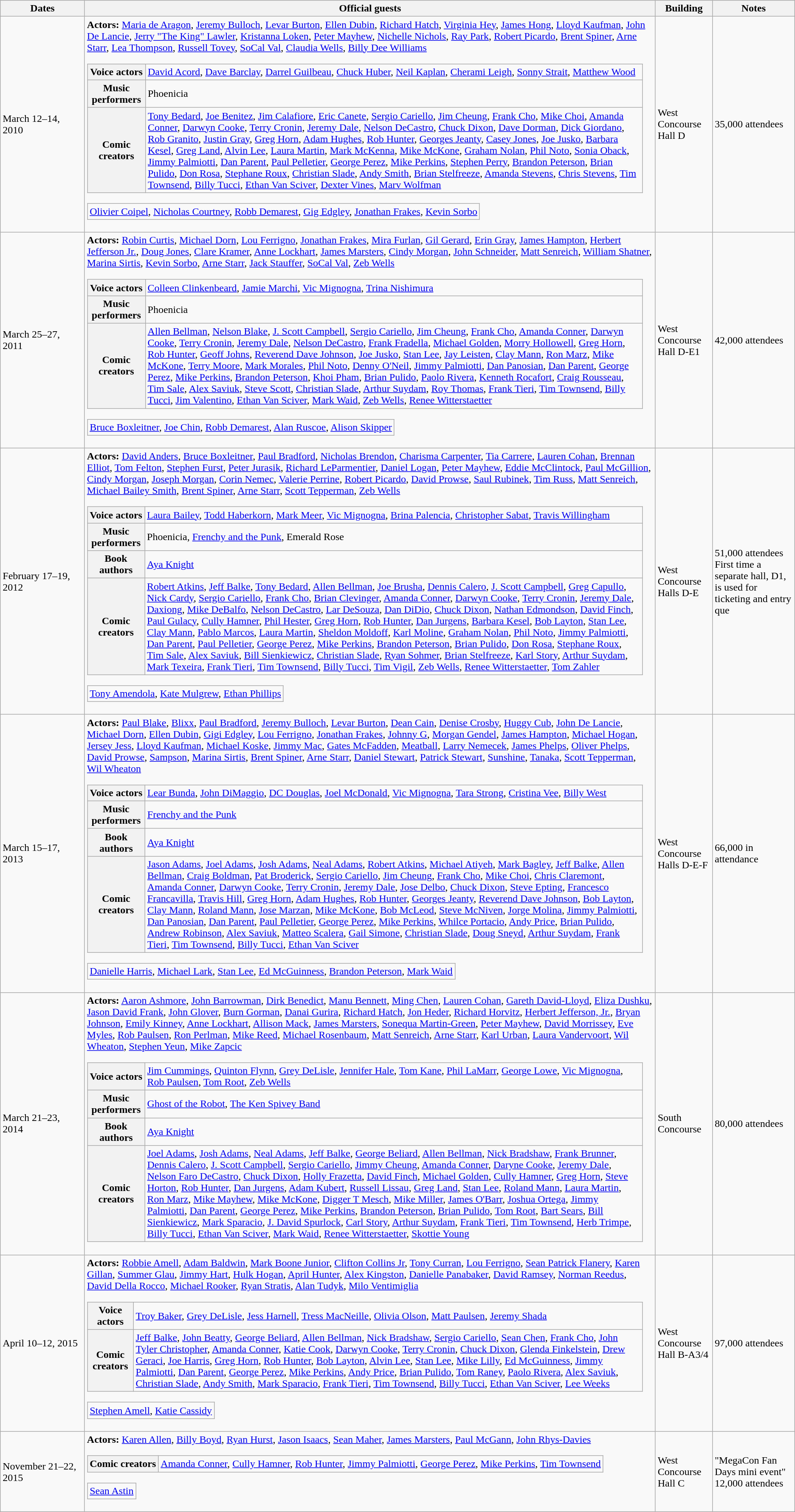<table class="wikitable">
<tr>
<th width=125px>Dates</th>
<th>Official guests</th>
<th>Building</th>
<th>Notes</th>
</tr>
<tr>
<td>March 12–14, 2010</td>
<td><strong>Actors:</strong> <a href='#'>Maria de Aragon</a>, <a href='#'>Jeremy Bulloch</a>, <a href='#'>Levar Burton</a>, <a href='#'>Ellen Dubin</a>, <a href='#'>Richard Hatch</a>, <a href='#'>Virginia Hey</a>, <a href='#'>James Hong</a>, <a href='#'>Lloyd Kaufman</a>, <a href='#'>John De Lancie</a>, <a href='#'>Jerry "The King" Lawler</a>, <a href='#'>Kristanna Loken</a>, <a href='#'>Peter Mayhew</a>, <a href='#'>Nichelle Nichols</a>, <a href='#'>Ray Park</a>, <a href='#'>Robert Picardo</a>, <a href='#'>Brent Spiner</a>, <a href='#'>Arne Starr</a>, <a href='#'>Lea Thompson</a>, <a href='#'>Russell Tovey</a>, <a href='#'>SoCal Val</a>, <a href='#'>Claudia Wells</a>, <a href='#'>Billy Dee Williams</a><br><table class="wikitable mw-collapsible mw-collapsed">
<tr>
<th scope="row">Voice actors</th>
<td><a href='#'>David Acord</a>, <a href='#'>Dave Barclay</a>, <a href='#'>Darrel Guilbeau</a>, <a href='#'>Chuck Huber</a>, <a href='#'>Neil Kaplan</a>, <a href='#'>Cherami Leigh</a>, <a href='#'>Sonny Strait</a>, <a href='#'>Matthew Wood</a></td>
</tr>
<tr>
<th scope="row">Music performers</th>
<td>Phoenicia</td>
</tr>
<tr>
<th scope="row">Comic creators</th>
<td><a href='#'>Tony Bedard</a>, <a href='#'>Joe Benitez</a>, <a href='#'>Jim Calafiore</a>, <a href='#'>Eric Canete</a>, <a href='#'>Sergio Cariello</a>, <a href='#'>Jim Cheung</a>, <a href='#'>Frank Cho</a>, <a href='#'>Mike Choi</a>, <a href='#'>Amanda Conner</a>, <a href='#'>Darwyn Cooke</a>, <a href='#'>Terry Cronin</a>, <a href='#'>Jeremy Dale</a>, <a href='#'>Nelson DeCastro</a>, <a href='#'>Chuck Dixon</a>, <a href='#'>Dave Dorman</a>, <a href='#'>Dick Giordano</a>, <a href='#'>Rob Granito</a>, <a href='#'>Justin Gray</a>, <a href='#'>Greg Horn</a>, <a href='#'>Adam Hughes</a>, <a href='#'>Rob Hunter</a>, <a href='#'>Georges Jeanty</a>, <a href='#'>Casey Jones</a>, <a href='#'>Joe Jusko</a>, <a href='#'>Barbara Kesel</a>, <a href='#'>Greg Land</a>, <a href='#'>Alvin Lee</a>, <a href='#'>Laura Martin</a>, <a href='#'>Mark McKenna</a>, <a href='#'>Mike McKone</a>, <a href='#'>Graham Nolan</a>, <a href='#'>Phil Noto</a>, <a href='#'>Sonia Oback</a>, <a href='#'>Jimmy Palmiotti</a>, <a href='#'>Dan Parent</a>, <a href='#'>Paul Pelletier</a>, <a href='#'>George Perez</a>, <a href='#'>Mike Perkins</a>, <a href='#'>Stephen Perry</a>, <a href='#'>Brandon Peterson</a>, <a href='#'>Brian Pulido</a>, <a href='#'>Don Rosa</a>, <a href='#'>Stephane Roux</a>, <a href='#'>Christian Slade</a>, <a href='#'>Andy Smith</a>, <a href='#'>Brian Stelfreeze</a>, <a href='#'>Amanda Stevens</a>, <a href='#'>Chris Stevens</a>, <a href='#'>Tim Townsend</a>, <a href='#'>Billy Tucci</a>, <a href='#'>Ethan Van Sciver</a>, <a href='#'>Dexter Vines</a>, <a href='#'>Marv Wolfman</a></td>
</tr>
</table>
<table class="wikitable mw-collapsible mw-collapsed">
<tr>
<td><a href='#'>Olivier Coipel</a>, <a href='#'>Nicholas Courtney</a>, <a href='#'>Robb Demarest</a>, <a href='#'>Gig Edgley</a>, <a href='#'>Jonathan Frakes</a>, <a href='#'>Kevin Sorbo</a></td>
</tr>
</table>
</td>
<td>West Concourse Hall D</td>
<td>35,000 attendees </td>
</tr>
<tr>
<td>March 25–27, 2011</td>
<td><strong>Actors:</strong> <a href='#'>Robin Curtis</a>, <a href='#'>Michael Dorn</a>, <a href='#'>Lou Ferrigno</a>, <a href='#'>Jonathan Frakes</a>, <a href='#'>Mira Furlan</a>, <a href='#'>Gil Gerard</a>, <a href='#'>Erin Gray</a>, <a href='#'>James Hampton</a>, <a href='#'>Herbert Jefferson Jr.</a>, <a href='#'>Doug Jones</a>, <a href='#'>Clare Kramer</a>, <a href='#'>Anne Lockhart</a>, <a href='#'>James Marsters</a>, <a href='#'>Cindy Morgan</a>, <a href='#'>John Schneider</a>, <a href='#'>Matt Senreich</a>, <a href='#'>William Shatner</a>, <a href='#'>Marina Sirtis</a>, <a href='#'>Kevin Sorbo</a>, <a href='#'>Arne Starr</a>, <a href='#'>Jack Stauffer</a>, <a href='#'>SoCal Val</a>, <a href='#'>Zeb Wells</a><br><table class="wikitable mw-collapsible mw-collapsed">
<tr>
<th scope="row">Voice actors</th>
<td><a href='#'>Colleen Clinkenbeard</a>, <a href='#'>Jamie Marchi</a>, <a href='#'>Vic Mignogna</a>, <a href='#'>Trina Nishimura</a></td>
</tr>
<tr>
<th scope="row">Music performers</th>
<td>Phoenicia</td>
</tr>
<tr>
<th scope="row">Comic creators</th>
<td><a href='#'>Allen Bellman</a>, <a href='#'>Nelson Blake</a>, <a href='#'>J. Scott Campbell</a>, <a href='#'>Sergio Cariello</a>, <a href='#'>Jim Cheung</a>, <a href='#'>Frank Cho</a>, <a href='#'>Amanda Conner</a>, <a href='#'>Darwyn Cooke</a>, <a href='#'>Terry Cronin</a>, <a href='#'>Jeremy Dale</a>, <a href='#'>Nelson DeCastro</a>, <a href='#'>Frank Fradella</a>, <a href='#'>Michael Golden</a>, <a href='#'>Morry Hollowell</a>, <a href='#'>Greg Horn</a>, <a href='#'>Rob Hunter</a>, <a href='#'>Geoff Johns</a>, <a href='#'>Reverend Dave Johnson</a>, <a href='#'>Joe Jusko</a>, <a href='#'>Stan Lee</a>, <a href='#'>Jay Leisten</a>, <a href='#'>Clay Mann</a>, <a href='#'>Ron Marz</a>, <a href='#'>Mike McKone</a>, <a href='#'>Terry Moore</a>, <a href='#'>Mark Morales</a>, <a href='#'>Phil Noto</a>, <a href='#'>Denny O'Neil</a>, <a href='#'>Jimmy Palmiotti</a>, <a href='#'>Dan Panosian</a>, <a href='#'>Dan Parent</a>, <a href='#'>George Perez</a>, <a href='#'>Mike Perkins</a>, <a href='#'>Brandon Peterson</a>, <a href='#'>Khoi Pham</a>, <a href='#'>Brian Pulido</a>, <a href='#'>Paolo Rivera</a>, <a href='#'>Kenneth Rocafort</a>, <a href='#'>Craig Rousseau</a>, <a href='#'>Tim Sale</a>, <a href='#'>Alex Saviuk</a>, <a href='#'>Steve Scott</a>, <a href='#'>Christian Slade</a>, <a href='#'>Arthur Suydam</a>, <a href='#'>Roy Thomas</a>, <a href='#'>Frank Tieri</a>, <a href='#'>Tim Townsend</a>, <a href='#'>Billy Tucci</a>, <a href='#'>Jim Valentino</a>, <a href='#'>Ethan Van Sciver</a>, <a href='#'>Mark Waid</a>, <a href='#'>Zeb Wells</a>, <a href='#'>Renee Witterstaetter</a></td>
</tr>
</table>
<table class="wikitable mw-collapsible mw-collapsed">
<tr>
<td><a href='#'>Bruce Boxleitner</a>, <a href='#'>Joe Chin</a>, <a href='#'>Robb Demarest</a>, <a href='#'>Alan Ruscoe</a>, <a href='#'>Alison Skipper</a></td>
</tr>
</table>
</td>
<td>West Concourse Hall D-E1</td>
<td>42,000 attendees </td>
</tr>
<tr>
<td>February 17–19, 2012</td>
<td><strong>Actors:</strong> <a href='#'>David Anders</a>, <a href='#'>Bruce Boxleitner</a>, <a href='#'>Paul Bradford</a>, <a href='#'>Nicholas Brendon</a>, <a href='#'>Charisma Carpenter</a>, <a href='#'>Tia Carrere</a>, <a href='#'>Lauren Cohan</a>, <a href='#'>Brennan Elliot</a>, <a href='#'>Tom Felton</a>, <a href='#'>Stephen Furst</a>, <a href='#'>Peter Jurasik</a>, <a href='#'>Richard LeParmentier</a>, <a href='#'>Daniel Logan</a>, <a href='#'>Peter Mayhew</a>, <a href='#'>Eddie McClintock</a>, <a href='#'>Paul McGillion</a>, <a href='#'>Cindy Morgan</a>, <a href='#'>Joseph Morgan</a>, <a href='#'>Corin Nemec</a>, <a href='#'>Valerie Perrine</a>, <a href='#'>Robert Picardo</a>, <a href='#'>David Prowse</a>, <a href='#'>Saul Rubinek</a>, <a href='#'>Tim Russ</a>, <a href='#'>Matt Senreich</a>, <a href='#'>Michael Bailey Smith</a>, <a href='#'>Brent Spiner</a>, <a href='#'>Arne Starr</a>, <a href='#'>Scott Tepperman</a>, <a href='#'>Zeb Wells</a><br><table class="wikitable mw-collapsible mw-collapsed">
<tr>
<th scope="row">Voice actors</th>
<td><a href='#'>Laura Bailey</a>, <a href='#'>Todd Haberkorn</a>, <a href='#'>Mark Meer</a>, <a href='#'>Vic Mignogna</a>, <a href='#'>Brina Palencia</a>, <a href='#'>Christopher Sabat</a>, <a href='#'>Travis Willingham</a></td>
</tr>
<tr>
<th scope="row">Music performers</th>
<td>Phoenicia, <a href='#'>Frenchy and the Punk</a>, Emerald Rose</td>
</tr>
<tr>
<th scope="row">Book authors</th>
<td><a href='#'>Aya Knight</a></td>
</tr>
<tr>
<th scope="row">Comic creators</th>
<td><a href='#'>Robert Atkins</a>, <a href='#'>Jeff Balke</a>, <a href='#'>Tony Bedard</a>, <a href='#'>Allen Bellman</a>, <a href='#'>Joe Brusha</a>, <a href='#'>Dennis Calero</a>, <a href='#'>J. Scott Campbell</a>, <a href='#'>Greg Capullo</a>, <a href='#'>Nick Cardy</a>, <a href='#'>Sergio Cariello</a>, <a href='#'>Frank Cho</a>, <a href='#'>Brian Clevinger</a>, <a href='#'>Amanda Conner</a>, <a href='#'>Darwyn Cooke</a>, <a href='#'>Terry Cronin</a>, <a href='#'>Jeremy Dale</a>, <a href='#'>Daxiong</a>, <a href='#'>Mike DeBalfo</a>, <a href='#'>Nelson DeCastro</a>, <a href='#'>Lar DeSouza</a>, <a href='#'>Dan DiDio</a>, <a href='#'>Chuck Dixon</a>, <a href='#'>Nathan Edmondson</a>, <a href='#'>David Finch</a>, <a href='#'>Paul Gulacy</a>, <a href='#'>Cully Hamner</a>, <a href='#'>Phil Hester</a>, <a href='#'>Greg Horn</a>, <a href='#'>Rob Hunter</a>, <a href='#'>Dan Jurgens</a>, <a href='#'>Barbara Kesel</a>, <a href='#'>Bob Layton</a>, <a href='#'>Stan Lee</a>, <a href='#'>Clay Mann</a>, <a href='#'>Pablo Marcos</a>, <a href='#'>Laura Martin</a>, <a href='#'>Sheldon Moldoff</a>, <a href='#'>Karl Moline</a>, <a href='#'>Graham Nolan</a>, <a href='#'>Phil Noto</a>, <a href='#'>Jimmy Palmiotti</a>, <a href='#'>Dan Parent</a>, <a href='#'>Paul Pelletier</a>, <a href='#'>George Perez</a>, <a href='#'>Mike Perkins</a>, <a href='#'>Brandon Peterson</a>, <a href='#'>Brian Pulido</a>, <a href='#'>Don Rosa</a>, <a href='#'>Stephane Roux</a>, <a href='#'>Tim Sale</a>, <a href='#'>Alex Saviuk</a>, <a href='#'>Bill Sienkiewicz</a>, <a href='#'>Christian Slade</a>, <a href='#'>Ryan Sohmer</a>, <a href='#'>Brian Stelfreeze</a>, <a href='#'>Karl Story</a>, <a href='#'>Arthur Suydam</a>, <a href='#'>Mark Texeira</a>, <a href='#'>Frank Tieri</a>, <a href='#'>Tim Townsend</a>, <a href='#'>Billy Tucci</a>, <a href='#'>Tim Vigil</a>, <a href='#'>Zeb Wells</a>, <a href='#'>Renee Witterstaetter</a>, <a href='#'>Tom Zahler</a></td>
</tr>
</table>
<table class="wikitable mw-collapsible mw-collapsed">
<tr>
<td><a href='#'>Tony Amendola</a>, <a href='#'>Kate Mulgrew</a>, <a href='#'>Ethan Phillips</a></td>
</tr>
</table>
</td>
<td>West Concourse Halls D-E</td>
<td>51,000 attendees  First time a separate hall, D1, is used for ticketing and entry que</td>
</tr>
<tr>
<td>March 15–17, 2013</td>
<td><strong>Actors:</strong> <a href='#'>Paul Blake</a>, <a href='#'>Blixx</a>, <a href='#'>Paul Bradford</a>, <a href='#'>Jeremy Bulloch</a>, <a href='#'>Levar Burton</a>, <a href='#'>Dean Cain</a>, <a href='#'>Denise Crosby</a>, <a href='#'>Huggy Cub</a>, <a href='#'>John De Lancie</a>, <a href='#'>Michael Dorn</a>, <a href='#'>Ellen Dubin</a>, <a href='#'>Gigi Edgley</a>, <a href='#'>Lou Ferrigno</a>, <a href='#'>Jonathan Frakes</a>, <a href='#'>Johnny G</a>, <a href='#'>Morgan Gendel</a>, <a href='#'>James Hampton</a>, <a href='#'>Michael Hogan</a>, <a href='#'>Jersey Jess</a>, <a href='#'>Lloyd Kaufman</a>, <a href='#'>Michael Koske</a>, <a href='#'>Jimmy Mac</a>, <a href='#'>Gates McFadden</a>, <a href='#'>Meatball</a>, <a href='#'>Larry Nemecek</a>, <a href='#'>James Phelps</a>, <a href='#'>Oliver Phelps</a>, <a href='#'>David Prowse</a>, <a href='#'>Sampson</a>, <a href='#'>Marina Sirtis</a>, <a href='#'>Brent Spiner</a>, <a href='#'>Arne Starr</a>, <a href='#'>Daniel Stewart</a>, <a href='#'>Patrick Stewart</a>, <a href='#'>Sunshine</a>, <a href='#'>Tanaka</a>, <a href='#'>Scott Tepperman</a>, <a href='#'>Wil Wheaton</a><br><table class="wikitable mw-collapsible mw-collapsed">
<tr>
<th scope="row">Voice actors</th>
<td><a href='#'>Lear Bunda</a>, <a href='#'>John DiMaggio</a>, <a href='#'>DC Douglas</a>, <a href='#'>Joel McDonald</a>, <a href='#'>Vic Mignogna</a>, <a href='#'>Tara Strong</a>, <a href='#'>Cristina Vee</a>, <a href='#'>Billy West</a></td>
</tr>
<tr>
<th scope="row">Music performers</th>
<td><a href='#'>Frenchy and the Punk</a></td>
</tr>
<tr>
<th scope="row">Book authors</th>
<td><a href='#'>Aya Knight</a></td>
</tr>
<tr>
<th scope="row">Comic creators</th>
<td><a href='#'>Jason Adams</a>, <a href='#'>Joel Adams</a>, <a href='#'>Josh Adams</a>, <a href='#'>Neal Adams</a>, <a href='#'>Robert Atkins</a>, <a href='#'>Michael Atiyeh</a>, <a href='#'>Mark Bagley</a>, <a href='#'>Jeff Balke</a>, <a href='#'>Allen Bellman</a>, <a href='#'>Craig Boldman</a>, <a href='#'>Pat Broderick</a>, <a href='#'>Sergio Cariello</a>, <a href='#'>Jim Cheung</a>, <a href='#'>Frank Cho</a>, <a href='#'>Mike Choi</a>, <a href='#'>Chris Claremont</a>, <a href='#'>Amanda Conner</a>, <a href='#'>Darwyn Cooke</a>, <a href='#'>Terry Cronin</a>, <a href='#'>Jeremy Dale</a>, <a href='#'>Jose Delbo</a>, <a href='#'>Chuck Dixon</a>, <a href='#'>Steve Epting</a>, <a href='#'>Francesco Francavilla</a>, <a href='#'>Travis Hill</a>, <a href='#'>Greg Horn</a>, <a href='#'>Adam Hughes</a>, <a href='#'>Rob Hunter</a>, <a href='#'>Georges Jeanty</a>, <a href='#'>Reverend Dave Johnson</a>, <a href='#'>Bob Layton</a>, <a href='#'>Clay Mann</a>, <a href='#'>Roland Mann</a>, <a href='#'>Jose Marzan</a>, <a href='#'>Mike McKone</a>, <a href='#'>Bob McLeod</a>, <a href='#'>Steve McNiven</a>, <a href='#'>Jorge Molina</a>, <a href='#'>Jimmy Palmiotti</a>, <a href='#'>Dan Panosian</a>, <a href='#'>Dan Parent</a>, <a href='#'>Paul Pelletier</a>, <a href='#'>George Perez</a>, <a href='#'>Mike Perkins</a>, <a href='#'>Whilce Portacio</a>, <a href='#'>Andy Price</a>, <a href='#'>Brian Pulido</a>, <a href='#'>Andrew Robinson</a>, <a href='#'>Alex Saviuk</a>, <a href='#'>Matteo Scalera</a>, <a href='#'>Gail Simone</a>, <a href='#'>Christian Slade</a>, <a href='#'>Doug Sneyd</a>, <a href='#'>Arthur Suydam</a>, <a href='#'>Frank Tieri</a>, <a href='#'>Tim Townsend</a>, <a href='#'>Billy Tucci</a>, <a href='#'>Ethan Van Sciver</a></td>
</tr>
</table>
<table class="wikitable mw-collapsible mw-collapsed">
<tr>
<td><a href='#'>Danielle Harris</a>, <a href='#'>Michael Lark</a>, <a href='#'>Stan Lee</a>, <a href='#'>Ed McGuinness</a>, <a href='#'>Brandon Peterson</a>, <a href='#'>Mark Waid</a></td>
</tr>
</table>
</td>
<td>West Concourse Halls D-E-F</td>
<td>66,000 in attendance </td>
</tr>
<tr>
<td>March 21–23, 2014</td>
<td><strong>Actors:</strong> <a href='#'>Aaron Ashmore</a>, <a href='#'>John Barrowman</a>, <a href='#'>Dirk Benedict</a>, <a href='#'>Manu Bennett</a>, <a href='#'>Ming Chen</a>, <a href='#'>Lauren Cohan</a>, <a href='#'>Gareth David-Lloyd</a>, <a href='#'>Eliza Dushku</a>, <a href='#'>Jason David Frank</a>, <a href='#'>John Glover</a>, <a href='#'>Burn Gorman</a>, <a href='#'>Danai Gurira</a>, <a href='#'>Richard Hatch</a>, <a href='#'>Jon Heder</a>, <a href='#'>Richard Horvitz</a>, <a href='#'>Herbert Jefferson, Jr.</a>, <a href='#'>Bryan Johnson</a>, <a href='#'>Emily Kinney</a>, <a href='#'>Anne Lockhart</a>, <a href='#'>Allison Mack</a>, <a href='#'>James Marsters</a>, <a href='#'>Sonequa Martin-Green</a>, <a href='#'>Peter Mayhew</a>, <a href='#'>David Morrissey</a>, <a href='#'>Eve Myles</a>, <a href='#'>Rob Paulsen</a>, <a href='#'>Ron Perlman</a>, <a href='#'>Mike Reed</a>, <a href='#'>Michael Rosenbaum</a>, <a href='#'>Matt Senreich</a>, <a href='#'>Arne Starr</a>, <a href='#'>Karl Urban</a>, <a href='#'>Laura Vandervoort</a>, <a href='#'>Wil Wheaton</a>, <a href='#'>Stephen Yeun</a>, <a href='#'>Mike Zapcic</a><br><table class="wikitable mw-collapsible mw-collapsed">
<tr>
<th scope="row">Voice actors</th>
<td><a href='#'>Jim Cummings</a>, <a href='#'>Quinton Flynn</a>, <a href='#'>Grey DeLisle</a>, <a href='#'>Jennifer Hale</a>, <a href='#'>Tom Kane</a>, <a href='#'>Phil LaMarr</a>, <a href='#'>George Lowe</a>, <a href='#'>Vic Mignogna</a>, <a href='#'>Rob Paulsen</a>, <a href='#'>Tom Root</a>, <a href='#'>Zeb Wells</a></td>
</tr>
<tr>
<th scope="row">Music performers</th>
<td><a href='#'>Ghost of the Robot</a>, <a href='#'>The Ken Spivey Band</a></td>
</tr>
<tr>
<th scope="row">Book authors</th>
<td><a href='#'>Aya Knight</a></td>
</tr>
<tr>
<th scope="row">Comic creators</th>
<td><a href='#'>Joel Adams</a>, <a href='#'>Josh Adams</a>, <a href='#'>Neal Adams</a>, <a href='#'>Jeff Balke</a>, <a href='#'>George Beliard</a>, <a href='#'>Allen Bellman</a>, <a href='#'>Nick Bradshaw</a>, <a href='#'>Frank Brunner</a>, <a href='#'>Dennis Calero</a>, <a href='#'>J. Scott Campbell</a>, <a href='#'>Sergio Cariello</a>, <a href='#'>Jimmy Cheung</a>, <a href='#'>Amanda Conner</a>, <a href='#'>Daryne Cooke</a>, <a href='#'>Jeremy Dale</a>, <a href='#'>Nelson Faro DeCastro</a>, <a href='#'>Chuck Dixon</a>, <a href='#'>Holly Frazetta</a>, <a href='#'>David Finch</a>, <a href='#'>Michael Golden</a>, <a href='#'>Cully Hamner</a>, <a href='#'>Greg Horn</a>, <a href='#'>Steve Horton</a>, <a href='#'>Rob Hunter</a>, <a href='#'>Dan Jurgens</a>, <a href='#'>Adam Kubert</a>, <a href='#'>Russell Lissau</a>, <a href='#'>Greg Land</a>, <a href='#'>Stan Lee</a>, <a href='#'>Roland Mann</a>, <a href='#'>Laura Martin</a>, <a href='#'>Ron Marz</a>, <a href='#'>Mike Mayhew</a>, <a href='#'>Mike McKone</a>, <a href='#'>Digger T Mesch</a>, <a href='#'>Mike Miller</a>, <a href='#'>James O'Barr</a>, <a href='#'>Joshua Ortega</a>, <a href='#'>Jimmy Palmiotti</a>, <a href='#'>Dan Parent</a>, <a href='#'>George Perez</a>, <a href='#'>Mike Perkins</a>, <a href='#'>Brandon Peterson</a>, <a href='#'>Brian Pulido</a>, <a href='#'>Tom Root</a>, <a href='#'>Bart Sears</a>, <a href='#'>Bill Sienkiewicz</a>, <a href='#'>Mark Sparacio</a>, <a href='#'>J. David Spurlock</a>, <a href='#'>Carl Story</a>, <a href='#'>Arthur Suydam</a>, <a href='#'>Frank Tieri</a>, <a href='#'>Tim Townsend</a>, <a href='#'>Herb Trimpe</a>, <a href='#'>Billy Tucci</a>, <a href='#'>Ethan Van Sciver</a>, <a href='#'>Mark Waid</a>, <a href='#'>Renee Witterstaetter</a>, <a href='#'>Skottie Young</a></td>
</tr>
</table>
</td>
<td>South Concourse</td>
<td>80,000 attendees</td>
</tr>
<tr>
<td>April 10–12, 2015</td>
<td><strong>Actors:</strong> <a href='#'>Robbie Amell</a>, <a href='#'>Adam Baldwin</a>, <a href='#'>Mark Boone Junior</a>, <a href='#'>Clifton Collins Jr</a>, <a href='#'>Tony Curran</a>, <a href='#'>Lou Ferrigno</a>, <a href='#'>Sean Patrick Flanery</a>, <a href='#'>Karen Gillan</a>, <a href='#'>Summer Glau</a>, <a href='#'>Jimmy Hart</a>, <a href='#'>Hulk Hogan</a>, <a href='#'>April Hunter</a>, <a href='#'>Alex Kingston</a>, <a href='#'>Danielle Panabaker</a>, <a href='#'>David Ramsey</a>, <a href='#'>Norman Reedus</a>, <a href='#'>David Della Rocco</a>, <a href='#'>Michael Rooker</a>, <a href='#'>Ryan Stratis</a>, <a href='#'>Alan Tudyk</a>, <a href='#'>Milo Ventimiglia</a><br><table class="wikitable mw-collapsible mw-collapsed">
<tr>
<th scope="row">Voice actors</th>
<td><a href='#'>Troy Baker</a>, <a href='#'>Grey DeLisle</a>, <a href='#'>Jess Harnell</a>, <a href='#'>Tress MacNeille</a>, <a href='#'>Olivia Olson</a>, <a href='#'>Matt Paulsen</a>, <a href='#'>Jeremy Shada</a></td>
</tr>
<tr>
<th scope="row">Comic creators</th>
<td><a href='#'>Jeff Balke</a>, <a href='#'>John Beatty</a>, <a href='#'>George Beliard</a>, <a href='#'>Allen Bellman</a>, <a href='#'>Nick Bradshaw</a>, <a href='#'>Sergio Cariello</a>, <a href='#'>Sean Chen</a>, <a href='#'>Frank Cho</a>, <a href='#'>John Tyler Christopher</a>, <a href='#'>Amanda Conner</a>, <a href='#'>Katie Cook</a>, <a href='#'>Darwyn Cooke</a>, <a href='#'>Terry Cronin</a>, <a href='#'>Chuck Dixon</a>, <a href='#'>Glenda Finkelstein</a>, <a href='#'>Drew Geraci</a>, <a href='#'>Joe Harris</a>, <a href='#'>Greg Horn</a>, <a href='#'>Rob Hunter</a>, <a href='#'>Bob Layton</a>, <a href='#'>Alvin Lee</a>, <a href='#'>Stan Lee</a>, <a href='#'>Mike Lilly</a>, <a href='#'>Ed McGuinness</a>, <a href='#'>Jimmy Palmiotti</a>, <a href='#'>Dan Parent</a>, <a href='#'>George Perez</a>, <a href='#'>Mike Perkins</a>, <a href='#'>Andy Price</a>, <a href='#'>Brian Pulido</a>, <a href='#'>Tom Raney</a>, <a href='#'>Paolo Rivera</a>, <a href='#'>Alex Saviuk</a>, <a href='#'>Christian Slade</a>, <a href='#'>Andy Smith</a>, <a href='#'>Mark Sparacio</a>, <a href='#'>Frank Tieri</a>, <a href='#'>Tim Townsend</a>, <a href='#'>Billy Tucci</a>, <a href='#'>Ethan Van Sciver</a>, <a href='#'>Lee Weeks</a></td>
</tr>
</table>
<table class="wikitable mw-collapsible mw-collapsed">
<tr>
<td><a href='#'>Stephen Amell</a>, <a href='#'>Katie Cassidy</a></td>
</tr>
</table>
</td>
<td>West Concourse Hall B-A3/4</td>
<td>97,000 attendees </td>
</tr>
<tr>
<td>November 21–22, 2015</td>
<td><strong>Actors:</strong> <a href='#'>Karen Allen</a>, <a href='#'>Billy Boyd</a>, <a href='#'>Ryan Hurst</a>, <a href='#'>Jason Isaacs</a>, <a href='#'>Sean Maher</a>, <a href='#'>James Marsters</a>, <a href='#'>Paul McGann</a>, <a href='#'>John Rhys-Davies</a><br><table class="wikitable mw-collapsible mw-collapsed">
<tr>
<th scope="row">Comic creators</th>
<td><a href='#'>Amanda Conner</a>, <a href='#'>Cully Hamner</a>, <a href='#'>Rob Hunter</a>, <a href='#'>Jimmy Palmiotti</a>, <a href='#'>George Perez</a>, <a href='#'>Mike Perkins</a>, <a href='#'>Tim Townsend</a></td>
</tr>
</table>
<table class="wikitable mw-collapsible mw-collapsed">
<tr>
<td><a href='#'>Sean Astin</a></td>
</tr>
</table>
</td>
<td>West Concourse Hall C</td>
<td>"MegaCon Fan Days mini event" 12,000 attendees </td>
</tr>
</table>
